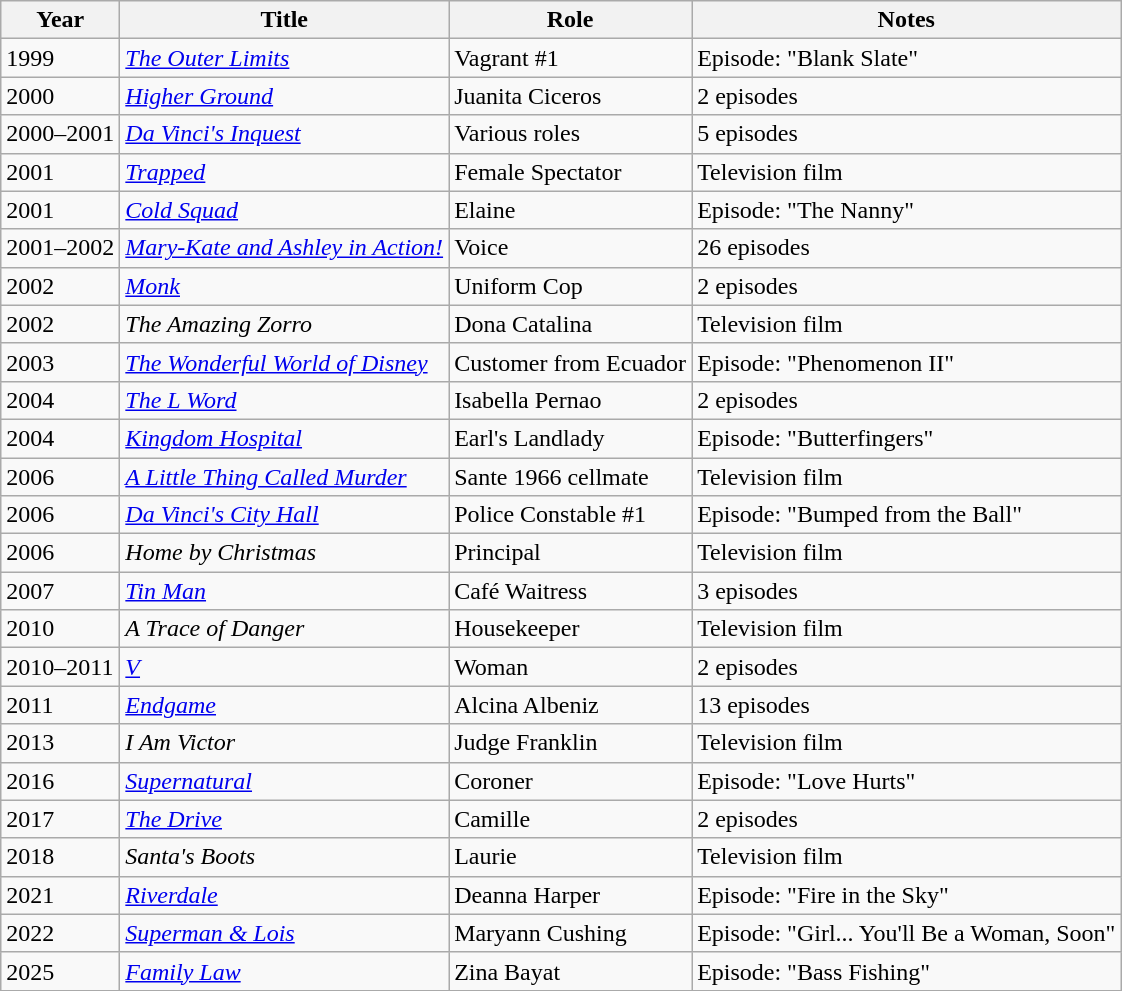<table class="wikitable sortable">
<tr>
<th>Year</th>
<th>Title</th>
<th>Role</th>
<th>Notes</th>
</tr>
<tr>
<td>1999</td>
<td data-sort-value="Outer Limits, The"><a href='#'><em>The Outer Limits</em></a></td>
<td>Vagrant #1</td>
<td>Episode: "Blank Slate"</td>
</tr>
<tr>
<td>2000</td>
<td><a href='#'><em>Higher Ground</em></a></td>
<td>Juanita Ciceros</td>
<td>2 episodes</td>
</tr>
<tr>
<td>2000–2001</td>
<td><em><a href='#'>Da Vinci's Inquest</a></em></td>
<td>Various roles</td>
<td>5 episodes</td>
</tr>
<tr>
<td>2001</td>
<td><a href='#'><em>Trapped</em></a></td>
<td>Female Spectator</td>
<td>Television film</td>
</tr>
<tr>
<td>2001</td>
<td><em><a href='#'>Cold Squad</a></em></td>
<td>Elaine</td>
<td>Episode: "The Nanny"</td>
</tr>
<tr>
<td>2001–2002</td>
<td><em><a href='#'>Mary-Kate and Ashley in Action!</a></em></td>
<td>Voice</td>
<td>26 episodes</td>
</tr>
<tr>
<td>2002</td>
<td><a href='#'><em>Monk</em></a></td>
<td>Uniform Cop</td>
<td>2 episodes</td>
</tr>
<tr>
<td>2002</td>
<td data-sort-value="Amazing Zorro, The"><em>The Amazing Zorro</em></td>
<td>Dona Catalina</td>
<td>Television film</td>
</tr>
<tr>
<td>2003</td>
<td data-sort-value="Wonderful World of Disney, The"><em><a href='#'>The Wonderful World of Disney</a></em></td>
<td>Customer from Ecuador</td>
<td>Episode: "Phenomenon II"</td>
</tr>
<tr>
<td>2004</td>
<td data-sort-value="L Word, The"><em><a href='#'>The L Word</a></em></td>
<td>Isabella Pernao</td>
<td>2 episodes</td>
</tr>
<tr>
<td>2004</td>
<td><em><a href='#'>Kingdom Hospital</a></em></td>
<td>Earl's Landlady</td>
<td>Episode: "Butterfingers"</td>
</tr>
<tr>
<td>2006</td>
<td data-sort-value="Little Thing Called Murder, A"><em><a href='#'>A Little Thing Called Murder</a></em></td>
<td>Sante 1966 cellmate</td>
<td>Television film</td>
</tr>
<tr>
<td>2006</td>
<td><em><a href='#'>Da Vinci's City Hall</a></em></td>
<td>Police Constable #1</td>
<td>Episode: "Bumped from the Ball"</td>
</tr>
<tr>
<td>2006</td>
<td><em>Home by Christmas</em></td>
<td>Principal</td>
<td>Television film</td>
</tr>
<tr>
<td>2007</td>
<td><a href='#'><em>Tin Man</em></a></td>
<td>Café Waitress</td>
<td>3 episodes</td>
</tr>
<tr>
<td>2010</td>
<td data-sort-value="Trace of Danger, A"><em>A Trace of Danger</em></td>
<td>Housekeeper</td>
<td>Television film</td>
</tr>
<tr>
<td>2010–2011</td>
<td><a href='#'><em>V</em></a></td>
<td>Woman</td>
<td>2 episodes</td>
</tr>
<tr>
<td>2011</td>
<td><a href='#'><em>Endgame</em></a></td>
<td>Alcina Albeniz</td>
<td>13 episodes</td>
</tr>
<tr>
<td>2013</td>
<td><em>I Am Victor</em></td>
<td>Judge Franklin</td>
<td>Television film</td>
</tr>
<tr>
<td>2016</td>
<td><a href='#'><em>Supernatural</em></a></td>
<td>Coroner</td>
<td>Episode: "Love Hurts"</td>
</tr>
<tr>
<td>2017</td>
<td data-sort-value="Drive, The"><a href='#'><em>The Drive</em></a></td>
<td>Camille</td>
<td>2 episodes</td>
</tr>
<tr>
<td>2018</td>
<td><em>Santa's Boots</em></td>
<td>Laurie</td>
<td>Television film</td>
</tr>
<tr>
<td>2021</td>
<td><a href='#'><em>Riverdale</em></a></td>
<td>Deanna Harper</td>
<td>Episode: "Fire in the Sky"</td>
</tr>
<tr>
<td>2022</td>
<td><em><a href='#'>Superman & Lois</a></em></td>
<td>Maryann Cushing</td>
<td>Episode: "Girl... You'll Be a Woman, Soon"</td>
</tr>
<tr>
<td>2025</td>
<td><em><a href='#'>Family Law</a></em></td>
<td>Zina Bayat</td>
<td>Episode: "Bass Fishing"</td>
</tr>
</table>
